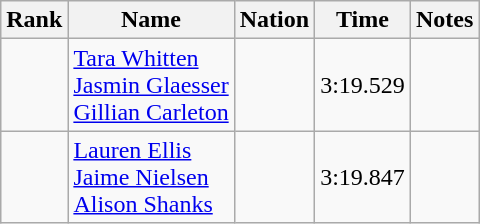<table class="wikitable sortable" style="text-align:center">
<tr>
<th>Rank</th>
<th>Name</th>
<th>Nation</th>
<th>Time</th>
<th>Notes</th>
</tr>
<tr>
<td></td>
<td align=left><a href='#'>Tara Whitten</a><br><a href='#'>Jasmin Glaesser</a><br><a href='#'>Gillian Carleton</a></td>
<td align=left></td>
<td>3:19.529</td>
<td></td>
</tr>
<tr>
<td></td>
<td align=left><a href='#'>Lauren Ellis</a><br><a href='#'>Jaime Nielsen</a><br><a href='#'>Alison Shanks</a></td>
<td align=left></td>
<td>3:19.847</td>
<td></td>
</tr>
</table>
